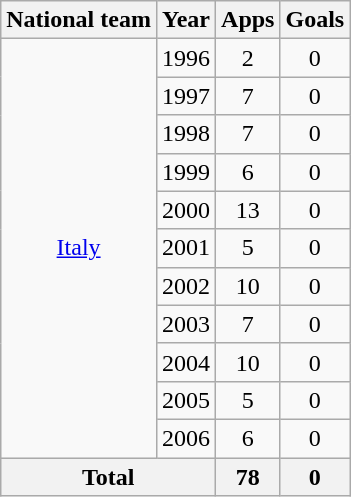<table class="wikitable" style="text-align:center">
<tr>
<th>National team</th>
<th>Year</th>
<th>Apps</th>
<th>Goals</th>
</tr>
<tr>
<td rowspan="11"><a href='#'>Italy</a></td>
<td>1996</td>
<td>2</td>
<td>0</td>
</tr>
<tr>
<td>1997</td>
<td>7</td>
<td>0</td>
</tr>
<tr>
<td>1998</td>
<td>7</td>
<td>0</td>
</tr>
<tr>
<td>1999</td>
<td>6</td>
<td>0</td>
</tr>
<tr>
<td>2000</td>
<td>13</td>
<td>0</td>
</tr>
<tr>
<td>2001</td>
<td>5</td>
<td>0</td>
</tr>
<tr>
<td>2002</td>
<td>10</td>
<td>0</td>
</tr>
<tr>
<td>2003</td>
<td>7</td>
<td>0</td>
</tr>
<tr>
<td>2004</td>
<td>10</td>
<td>0</td>
</tr>
<tr>
<td>2005</td>
<td>5</td>
<td>0</td>
</tr>
<tr>
<td>2006</td>
<td>6</td>
<td>0</td>
</tr>
<tr>
<th colspan="2">Total</th>
<th>78</th>
<th>0</th>
</tr>
</table>
